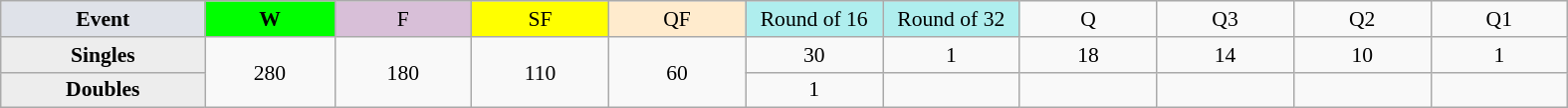<table class=wikitable style=font-size:90%;text-align:center>
<tr>
<td style="width:130px; background:#dfe2e9;"><strong>Event</strong></td>
<td style="width:80px; background:lime;"><strong>W</strong></td>
<td style="width:85px; background:thistle;">F</td>
<td style="width:85px; background:#ff0;">SF</td>
<td style="width:85px; background:#ffebcd;">QF</td>
<td style="width:85px; background:#afeeee;">Round of 16</td>
<td style="width:85px; background:#afeeee;">Round of 32</td>
<td width=85>Q</td>
<td width=85>Q3</td>
<td width=85>Q2</td>
<td width=85>Q1</td>
</tr>
<tr>
<th style="background:#ededed;">Singles</th>
<td rowspan=2>280</td>
<td rowspan=2>180</td>
<td rowspan=2>110</td>
<td rowspan=2>60</td>
<td>30</td>
<td>1</td>
<td>18</td>
<td>14</td>
<td>10</td>
<td>1</td>
</tr>
<tr>
<th style="background:#ededed;">Doubles</th>
<td>1</td>
<td></td>
<td></td>
<td></td>
<td></td>
<td></td>
</tr>
</table>
